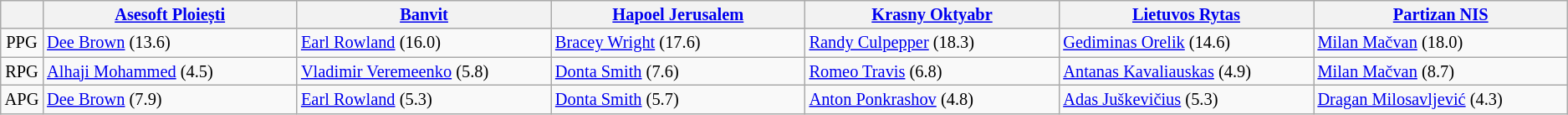<table class="wikitable" style="text-align:center; font-size:85%">
<tr>
<th width=25></th>
<th width=200> <a href='#'>Asesoft Ploiești</a></th>
<th width=200> <a href='#'>Banvit</a></th>
<th width=200> <a href='#'>Hapoel Jerusalem</a></th>
<th width=200> <a href='#'>Krasny Oktyabr</a></th>
<th width=200> <a href='#'>Lietuvos Rytas</a></th>
<th width=200> <a href='#'>Partizan NIS</a></th>
</tr>
<tr style=>
<td>PPG</td>
<td align=left> <a href='#'>Dee Brown</a> (13.6)</td>
<td align=left> <a href='#'>Earl Rowland</a> (16.0)</td>
<td align=left> <a href='#'>Bracey Wright</a> (17.6)</td>
<td align=left> <a href='#'>Randy Culpepper</a> (18.3)</td>
<td align=left> <a href='#'>Gediminas Orelik</a> (14.6)</td>
<td align=left> <a href='#'>Milan Mačvan</a> (18.0)</td>
</tr>
<tr style=>
<td>RPG</td>
<td align=left> <a href='#'>Alhaji Mohammed</a> (4.5)</td>
<td align=left> <a href='#'>Vladimir Veremeenko</a> (5.8)</td>
<td align=left> <a href='#'>Donta Smith</a> (7.6)</td>
<td align=left> <a href='#'>Romeo Travis</a> (6.8)</td>
<td align=left> <a href='#'>Antanas Kavaliauskas</a> (4.9)</td>
<td align=left> <a href='#'>Milan Mačvan</a> (8.7)</td>
</tr>
<tr style=>
<td>APG</td>
<td align=left> <a href='#'>Dee Brown</a> (7.9)</td>
<td align=left> <a href='#'>Earl Rowland</a> (5.3)</td>
<td align=left> <a href='#'>Donta Smith</a> (5.7)</td>
<td align=left> <a href='#'>Anton Ponkrashov</a> (4.8)</td>
<td align=left> <a href='#'>Adas Juškevičius</a> (5.3)</td>
<td align=left> <a href='#'>Dragan Milosavljević</a> (4.3)</td>
</tr>
</table>
